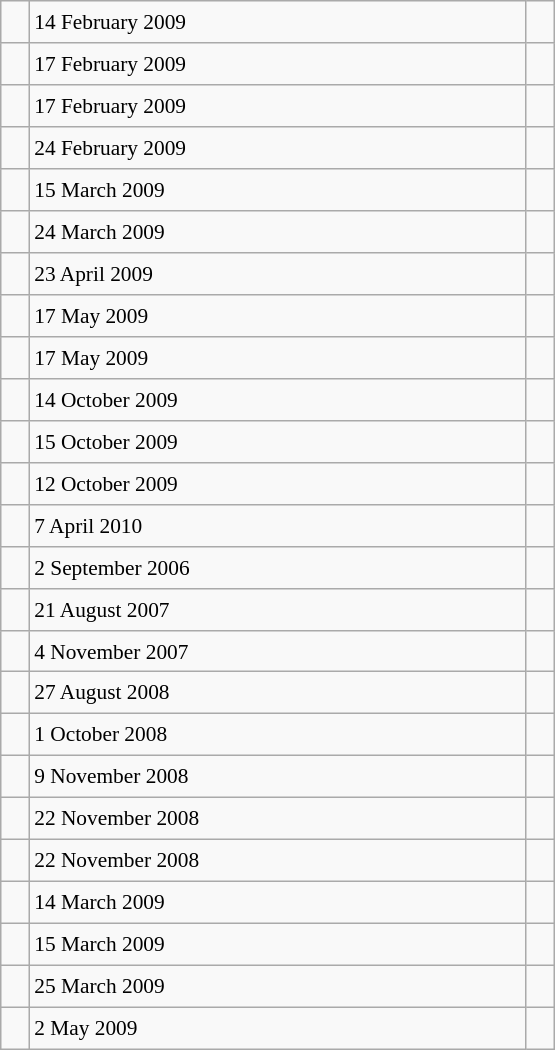<table class="wikitable" style="font-size: 89%; float: left; width: 26em; margin-right: 1em; height: 700px">
<tr>
<td></td>
<td>14 February 2009</td>
<td></td>
</tr>
<tr>
<td></td>
<td>17 February 2009</td>
<td></td>
</tr>
<tr>
<td></td>
<td>17 February 2009</td>
<td></td>
</tr>
<tr>
<td></td>
<td>24 February 2009</td>
<td></td>
</tr>
<tr>
<td></td>
<td>15 March 2009</td>
<td></td>
</tr>
<tr>
<td></td>
<td>24 March 2009</td>
<td></td>
</tr>
<tr>
<td></td>
<td>23 April 2009</td>
<td></td>
</tr>
<tr>
<td></td>
<td>17 May 2009</td>
<td></td>
</tr>
<tr>
<td></td>
<td>17 May 2009</td>
<td></td>
</tr>
<tr>
<td></td>
<td>14 October 2009</td>
<td></td>
</tr>
<tr>
<td></td>
<td>15 October 2009</td>
<td></td>
</tr>
<tr>
<td></td>
<td>12 October 2009</td>
<td></td>
</tr>
<tr>
<td></td>
<td>7 April 2010</td>
<td></td>
</tr>
<tr>
<td></td>
<td>2 September 2006</td>
<td></td>
</tr>
<tr>
<td></td>
<td>21 August 2007</td>
<td></td>
</tr>
<tr>
<td></td>
<td>4 November 2007</td>
<td></td>
</tr>
<tr>
<td></td>
<td>27 August 2008</td>
<td></td>
</tr>
<tr>
<td></td>
<td>1 October 2008</td>
<td></td>
</tr>
<tr>
<td></td>
<td>9 November 2008</td>
<td></td>
</tr>
<tr>
<td></td>
<td>22 November 2008</td>
<td></td>
</tr>
<tr>
<td></td>
<td>22 November 2008</td>
<td></td>
</tr>
<tr>
<td></td>
<td>14 March 2009</td>
<td></td>
</tr>
<tr>
<td></td>
<td>15 March 2009</td>
<td></td>
</tr>
<tr>
<td></td>
<td>25 March 2009</td>
<td></td>
</tr>
<tr>
<td></td>
<td>2 May 2009</td>
<td></td>
</tr>
</table>
